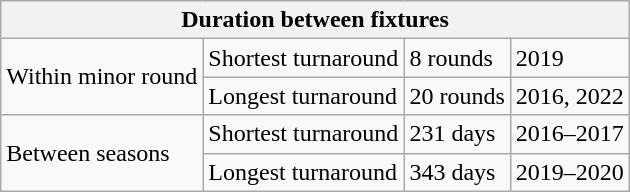<table class="wikitable">
<tr>
<th colspan="4">Duration between fixtures</th>
</tr>
<tr>
<td rowspan="2">Within minor round</td>
<td>Shortest turnaround</td>
<td>8 rounds</td>
<td>2019</td>
</tr>
<tr>
<td>Longest turnaround</td>
<td>20 rounds</td>
<td>2016, 2022</td>
</tr>
<tr>
<td rowspan="2">Between seasons</td>
<td>Shortest turnaround</td>
<td>231 days</td>
<td>2016–2017</td>
</tr>
<tr>
<td>Longest turnaround</td>
<td>343 days</td>
<td>2019–2020</td>
</tr>
</table>
